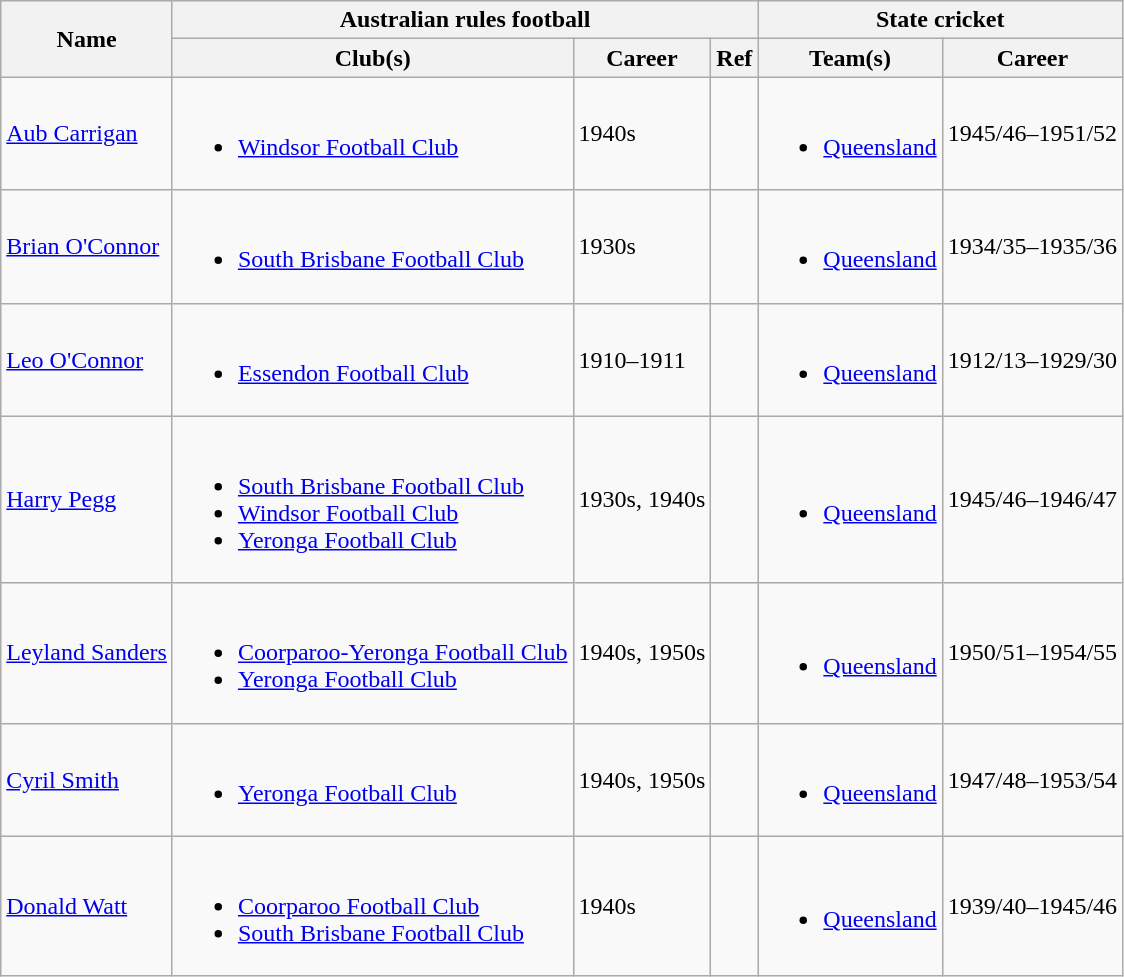<table class=wikitable>
<tr>
<th rowspan=2>Name</th>
<th colspan=3>Australian rules football</th>
<th colspan=2>State cricket</th>
</tr>
<tr>
<th>Club(s)</th>
<th>Career</th>
<th>Ref</th>
<th>Team(s)</th>
<th>Career</th>
</tr>
<tr>
<td><a href='#'>Aub Carrigan</a></td>
<td><br><ul><li><a href='#'>Windsor Football Club</a></li></ul></td>
<td>1940s</td>
<td> </td>
<td><br><ul><li><a href='#'>Queensland</a></li></ul></td>
<td>1945/46–1951/52</td>
</tr>
<tr>
<td><a href='#'>Brian O'Connor</a></td>
<td><br><ul><li><a href='#'>South Brisbane Football Club</a></li></ul></td>
<td>1930s</td>
<td></td>
<td><br><ul><li><a href='#'>Queensland</a></li></ul></td>
<td>1934/35–1935/36</td>
</tr>
<tr>
<td><a href='#'>Leo O'Connor</a></td>
<td><br><ul><li><a href='#'>Essendon Football Club</a></li></ul></td>
<td>1910–1911</td>
<td></td>
<td><br><ul><li><a href='#'>Queensland</a></li></ul></td>
<td>1912/13–1929/30</td>
</tr>
<tr>
<td><a href='#'>Harry Pegg</a></td>
<td><br><ul><li><a href='#'>South Brisbane Football Club</a></li><li><a href='#'>Windsor Football Club</a></li><li><a href='#'>Yeronga Football Club</a></li></ul></td>
<td>1930s, 1940s</td>
<td></td>
<td><br><ul><li><a href='#'>Queensland</a></li></ul></td>
<td>1945/46–1946/47</td>
</tr>
<tr>
<td><a href='#'>Leyland Sanders</a></td>
<td><br><ul><li><a href='#'>Coorparoo-Yeronga Football Club</a></li><li><a href='#'>Yeronga Football Club</a></li></ul></td>
<td>1940s, 1950s</td>
<td></td>
<td><br><ul><li><a href='#'>Queensland</a></li></ul></td>
<td>1950/51–1954/55</td>
</tr>
<tr>
<td><a href='#'>Cyril Smith</a></td>
<td><br><ul><li><a href='#'>Yeronga Football Club</a></li></ul></td>
<td>1940s, 1950s</td>
<td></td>
<td><br><ul><li><a href='#'>Queensland</a></li></ul></td>
<td>1947/48–1953/54</td>
</tr>
<tr>
<td><a href='#'>Donald Watt</a></td>
<td><br><ul><li><a href='#'>Coorparoo Football Club</a></li><li><a href='#'>South Brisbane Football Club</a></li></ul></td>
<td>1940s</td>
<td></td>
<td><br><ul><li><a href='#'>Queensland</a></li></ul></td>
<td>1939/40–1945/46</td>
</tr>
</table>
